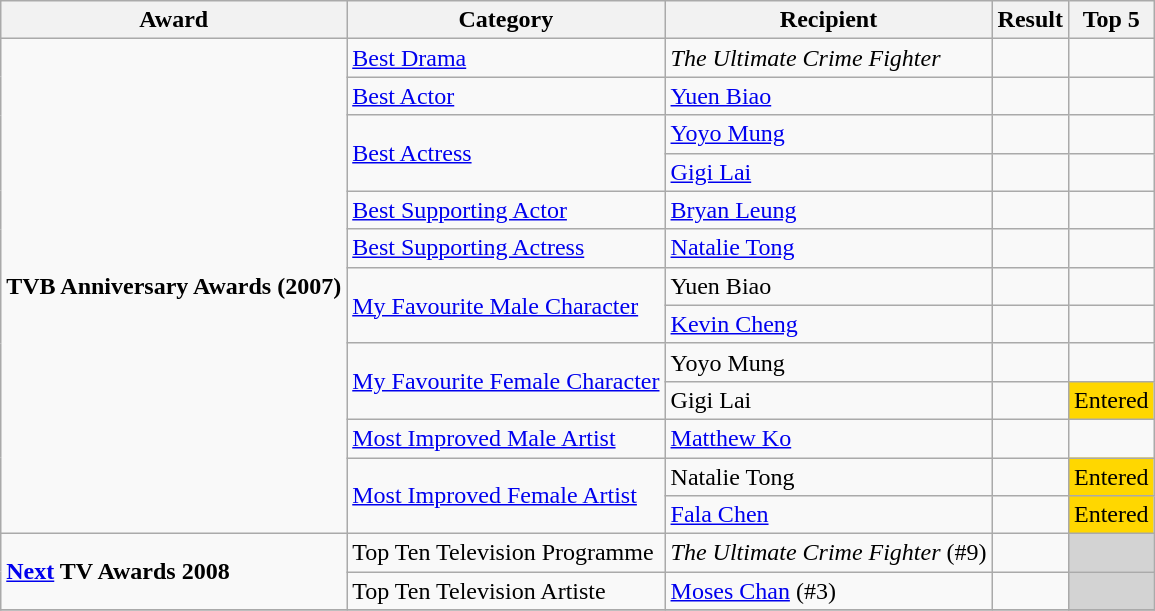<table class="wikitable">
<tr>
<th>Award</th>
<th>Category</th>
<th>Recipient</th>
<th>Result</th>
<th>Top 5</th>
</tr>
<tr>
<td rowspan=13><strong>TVB Anniversary Awards (2007)</strong></td>
<td><a href='#'>Best Drama</a></td>
<td><em>The Ultimate Crime Fighter</em></td>
<td></td>
<td></td>
</tr>
<tr>
<td><a href='#'>Best Actor</a></td>
<td><a href='#'>Yuen Biao</a></td>
<td></td>
<td></td>
</tr>
<tr>
<td rowspan=2><a href='#'>Best Actress</a></td>
<td><a href='#'>Yoyo Mung</a></td>
<td></td>
<td></td>
</tr>
<tr>
<td><a href='#'>Gigi Lai</a></td>
<td></td>
<td></td>
</tr>
<tr>
<td><a href='#'>Best Supporting Actor</a></td>
<td><a href='#'>Bryan Leung</a></td>
<td></td>
<td></td>
</tr>
<tr>
<td><a href='#'>Best Supporting Actress</a></td>
<td><a href='#'>Natalie Tong</a></td>
<td></td>
<td></td>
</tr>
<tr>
<td rowspan=2><a href='#'>My Favourite Male Character</a></td>
<td>Yuen Biao</td>
<td></td>
<td></td>
</tr>
<tr>
<td><a href='#'>Kevin Cheng</a></td>
<td></td>
<td></td>
</tr>
<tr>
<td rowspan=2><a href='#'>My Favourite Female Character</a></td>
<td>Yoyo Mung</td>
<td></td>
<td></td>
</tr>
<tr>
<td>Gigi Lai</td>
<td></td>
<td td style="background:gold; text-align:center;">Entered</td>
</tr>
<tr>
<td><a href='#'>Most Improved Male Artist</a></td>
<td><a href='#'>Matthew Ko</a></td>
<td></td>
<td></td>
</tr>
<tr>
<td rowspan=2><a href='#'>Most Improved Female Artist</a></td>
<td>Natalie Tong</td>
<td></td>
<td td style="background:gold; text-align:center;">Entered</td>
</tr>
<tr>
<td><a href='#'>Fala Chen</a></td>
<td></td>
<td td style="background:gold; text-align:center;">Entered</td>
</tr>
<tr>
<td rowspan=2><strong><a href='#'>Next</a> TV Awards 2008</strong></td>
<td>Top Ten Television Programme</td>
<td><em>The Ultimate Crime Fighter</em> (#9)</td>
<td></td>
<td style="background:lightgrey;"> </td>
</tr>
<tr>
<td>Top Ten Television Artiste</td>
<td><a href='#'>Moses Chan</a> (#3)</td>
<td></td>
<td style="background:lightgrey;"> </td>
</tr>
<tr>
</tr>
</table>
